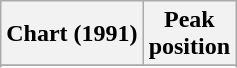<table class="wikitable sortable">
<tr>
<th align="left">Chart (1991)</th>
<th align="center">Peak<br>position</th>
</tr>
<tr>
</tr>
<tr>
</tr>
</table>
